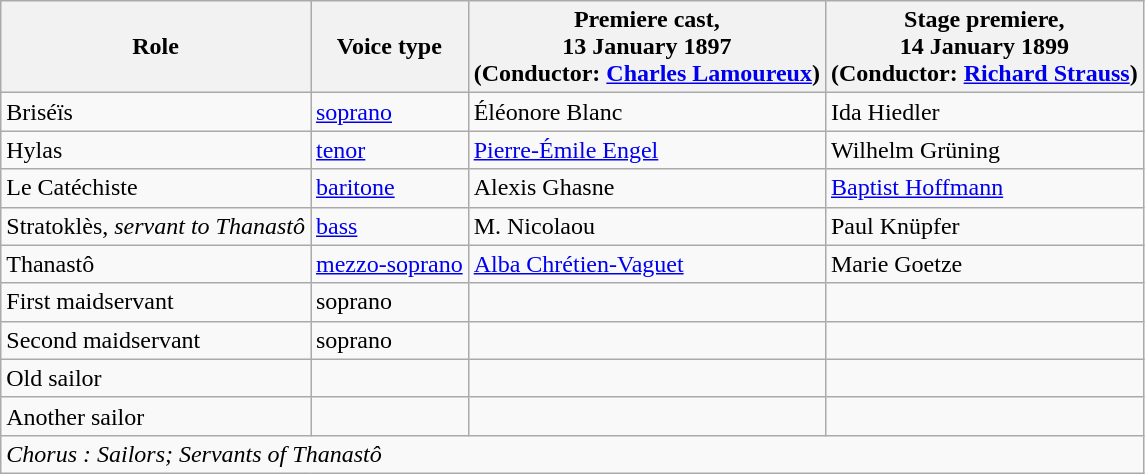<table class="wikitable">
<tr>
<th>Role</th>
<th>Voice type</th>
<th>Premiere cast,<br> 13 January 1897<br> (Conductor: <a href='#'>Charles Lamoureux</a>)</th>
<th>Stage premiere,<br> 14 January 1899<br> (Conductor: <a href='#'>Richard Strauss</a>)</th>
</tr>
<tr>
<td>Briséïs</td>
<td><a href='#'>soprano</a></td>
<td>Éléonore Blanc</td>
<td>Ida Hiedler</td>
</tr>
<tr>
<td>Hylas</td>
<td><a href='#'>tenor</a></td>
<td><a href='#'>Pierre-Émile Engel</a></td>
<td>Wilhelm Grüning</td>
</tr>
<tr>
<td>Le Catéchiste</td>
<td><a href='#'>baritone</a></td>
<td>Alexis Ghasne</td>
<td><a href='#'>Baptist Hoffmann</a></td>
</tr>
<tr>
<td>Stratoklès, <em>servant to Thanastô</em></td>
<td><a href='#'>bass</a></td>
<td>M. Nicolaou</td>
<td>Paul Knüpfer</td>
</tr>
<tr>
<td>Thanastô</td>
<td><a href='#'>mezzo-soprano</a></td>
<td><a href='#'>Alba Chrétien-Vaguet</a></td>
<td>Marie Goetze</td>
</tr>
<tr>
<td>First maidservant</td>
<td>soprano</td>
<td></td>
<td></td>
</tr>
<tr>
<td>Second maidservant</td>
<td>soprano</td>
<td></td>
<td></td>
</tr>
<tr>
<td>Old sailor</td>
<td></td>
<td></td>
<td></td>
</tr>
<tr>
<td>Another sailor</td>
<td></td>
<td></td>
<td></td>
</tr>
<tr>
<td colspan="4"><em>Chorus : Sailors; Servants of Thanastô</em></td>
</tr>
</table>
